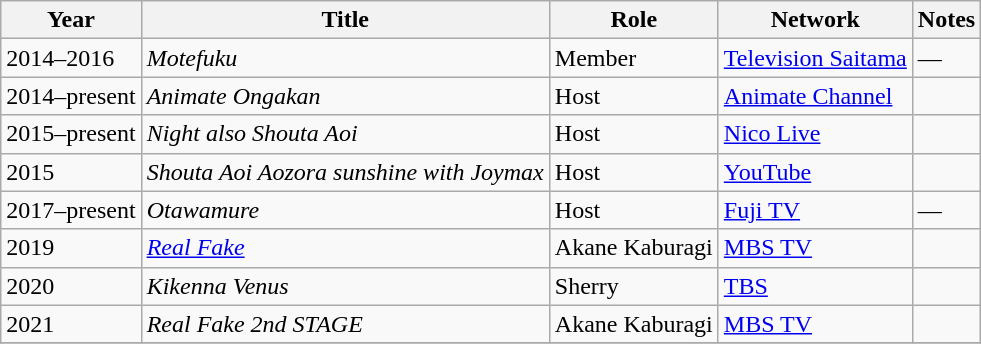<table class="wikitable sortable">
<tr>
<th>Year</th>
<th>Title</th>
<th>Role</th>
<th>Network</th>
<th class="unsortable">Notes</th>
</tr>
<tr>
<td>2014–2016</td>
<td><em>Motefuku</em></td>
<td>Member</td>
<td><a href='#'>Television Saitama</a></td>
<td>—</td>
</tr>
<tr>
<td>2014–present</td>
<td><em>Animate Ongakan</em></td>
<td>Host</td>
<td><a href='#'>Animate Channel</a></td>
<td></td>
</tr>
<tr>
<td>2015–present</td>
<td><em>Night also Shouta Aoi</em></td>
<td>Host</td>
<td><a href='#'>Nico Live</a></td>
<td></td>
</tr>
<tr>
<td>2015</td>
<td><em>Shouta Aoi Aozora sunshine with Joymax</em></td>
<td>Host</td>
<td><a href='#'>YouTube</a></td>
<td></td>
</tr>
<tr>
<td>2017–present</td>
<td><em>Otawamure</em></td>
<td>Host</td>
<td><a href='#'>Fuji TV</a></td>
<td>—</td>
</tr>
<tr>
<td>2019</td>
<td><em><a href='#'>Real Fake</a></em></td>
<td>Akane Kaburagi</td>
<td><a href='#'>MBS TV</a></td>
<td></td>
</tr>
<tr>
<td>2020</td>
<td><em>Kikenna Venus</em></td>
<td>Sherry</td>
<td><a href='#'>TBS</a></td>
<td></td>
</tr>
<tr>
<td>2021</td>
<td><em>Real Fake 2nd STAGE</em></td>
<td>Akane Kaburagi</td>
<td><a href='#'>MBS TV</a></td>
<td></td>
</tr>
<tr>
</tr>
</table>
